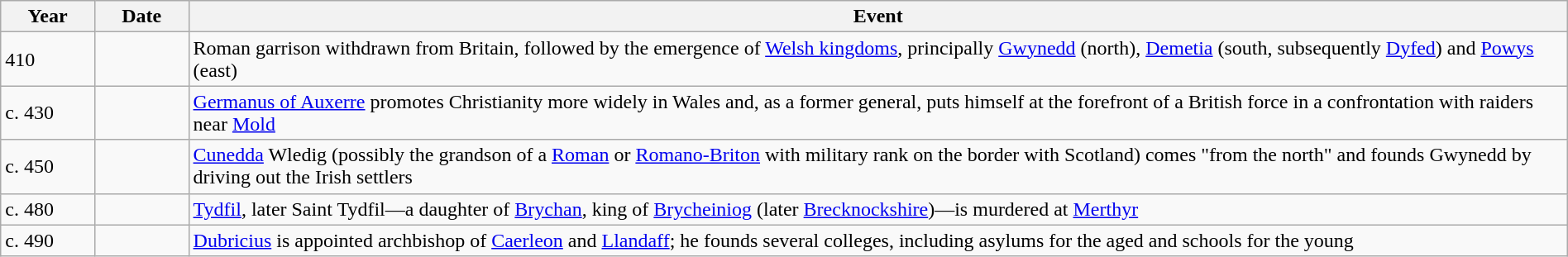<table class="wikitable" width="100%">
<tr>
<th style="width:6%">Year</th>
<th style="width:6%">Date</th>
<th>Event</th>
</tr>
<tr>
<td>410</td>
<td></td>
<td>Roman garrison withdrawn from Britain, followed by the emergence of <a href='#'>Welsh kingdoms</a>, principally <a href='#'>Gwynedd</a> (north), <a href='#'>Demetia</a> (south, subsequently <a href='#'>Dyfed</a>) and <a href='#'>Powys</a> (east)</td>
</tr>
<tr>
<td>c. 430</td>
<td></td>
<td><a href='#'>Germanus of Auxerre</a> promotes Christianity more widely in Wales and, as a former general, puts himself at the forefront of a British force in a confrontation with raiders near <a href='#'>Mold</a></td>
</tr>
<tr>
<td>c. 450</td>
<td></td>
<td><a href='#'>Cunedda</a> Wledig (possibly the grandson of a <a href='#'>Roman</a> or <a href='#'>Romano-Briton</a> with military rank on the border with Scotland) comes "from the north" and founds Gwynedd by driving out the Irish settlers</td>
</tr>
<tr>
<td>c. 480</td>
<td></td>
<td><a href='#'>Tydfil</a>, later Saint Tydfil—a daughter of <a href='#'>Brychan</a>, king of <a href='#'>Brycheiniog</a> (later <a href='#'>Brecknockshire</a>)—is murdered at <a href='#'>Merthyr</a></td>
</tr>
<tr>
<td>c. 490</td>
<td></td>
<td><a href='#'>Dubricius</a> is appointed archbishop of <a href='#'>Caerleon</a> and <a href='#'>Llandaff</a>; he founds several colleges, including asylums for the aged and schools for the young</td>
</tr>
</table>
